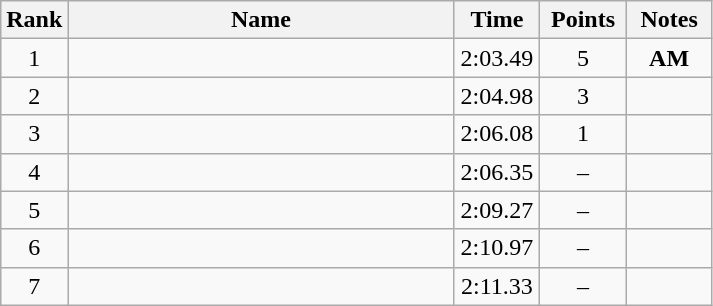<table class="wikitable" style="text-align:center">
<tr>
<th>Rank</th>
<th style="width:250px;">Name</th>
<th style="width:50px;">Time</th>
<th style="width:50px;">Points</th>
<th style="width:50px;">Notes</th>
</tr>
<tr>
<td>1</td>
<td style="text-align:left;"></td>
<td>2:03.49</td>
<td>5</td>
<td><strong>AM</strong></td>
</tr>
<tr>
<td>2</td>
<td style="text-align:left;"></td>
<td>2:04.98</td>
<td>3</td>
<td></td>
</tr>
<tr>
<td>3</td>
<td style="text-align:left;"> </td>
<td>2:06.08</td>
<td>1</td>
<td></td>
</tr>
<tr>
<td>4</td>
<td style="text-align:left;"> </td>
<td>2:06.35</td>
<td>–</td>
<td></td>
</tr>
<tr>
<td>5</td>
<td style="text-align:left;"></td>
<td>2:09.27</td>
<td>–</td>
<td></td>
</tr>
<tr>
<td>6</td>
<td style="text-align:left;"></td>
<td>2:10.97</td>
<td>–</td>
<td></td>
</tr>
<tr>
<td>7</td>
<td style="text-align:left;"> </td>
<td>2:11.33</td>
<td>–</td>
<td></td>
</tr>
</table>
